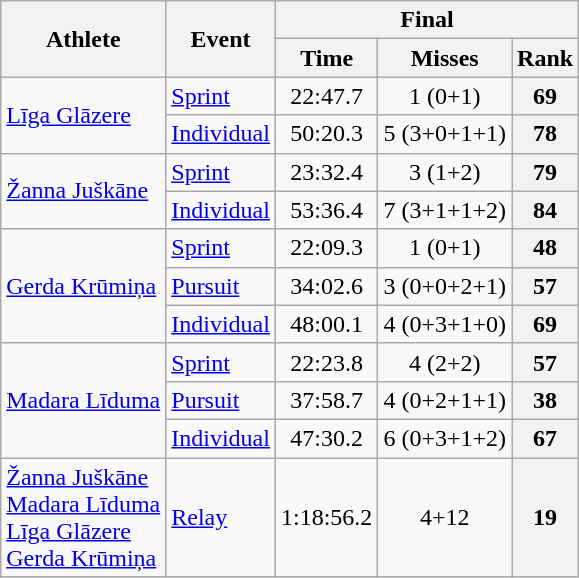<table class="wikitable">
<tr>
<th rowspan="2">Athlete</th>
<th rowspan="2">Event</th>
<th colspan="3">Final</th>
</tr>
<tr>
<th>Time</th>
<th>Misses</th>
<th>Rank</th>
</tr>
<tr>
<td rowspan="2"><a href='#'>Līga Glāzere</a></td>
<td><a href='#'>Sprint</a></td>
<td align="center">22:47.7</td>
<td align="center">1 (0+1)</td>
<th align="center">69</th>
</tr>
<tr>
<td><a href='#'>Individual</a></td>
<td align="center">50:20.3</td>
<td align="center">5 (3+0+1+1)</td>
<th align="center">78</th>
</tr>
<tr>
<td rowspan="2"><a href='#'>Žanna Juškāne</a></td>
<td><a href='#'>Sprint</a></td>
<td align="center">23:32.4</td>
<td align="center">3 (1+2)</td>
<th align="center">79</th>
</tr>
<tr>
<td><a href='#'>Individual</a></td>
<td align="center">53:36.4</td>
<td align="center">7 (3+1+1+2)</td>
<th align="center">84</th>
</tr>
<tr>
<td rowspan="3"><a href='#'>Gerda Krūmiņa</a></td>
<td><a href='#'>Sprint</a></td>
<td align="center">22:09.3</td>
<td align="center">1 (0+1)</td>
<th align="center">48</th>
</tr>
<tr>
<td><a href='#'>Pursuit</a></td>
<td align="center">34:02.6</td>
<td align="center">3 (0+0+2+1)</td>
<th align="center">57</th>
</tr>
<tr>
<td><a href='#'>Individual</a></td>
<td align="center">48:00.1</td>
<td align="center">4 (0+3+1+0)</td>
<th align="center">69</th>
</tr>
<tr>
<td rowspan="3"><a href='#'>Madara Līduma</a></td>
<td><a href='#'>Sprint</a></td>
<td align="center">22:23.8</td>
<td align="center">4 (2+2)</td>
<th align="center">57</th>
</tr>
<tr>
<td><a href='#'>Pursuit</a></td>
<td align="center">37:58.7</td>
<td align="center">4 (0+2+1+1)</td>
<th align="center">38</th>
</tr>
<tr>
<td><a href='#'>Individual</a></td>
<td align="center">47:30.2</td>
<td align="center">6 (0+3+1+2)</td>
<th align="center">67</th>
</tr>
<tr>
<td><a href='#'>Žanna Juškāne</a><br><a href='#'>Madara Līduma</a><br><a href='#'>Līga Glāzere</a><br><a href='#'>Gerda Krūmiņa</a></td>
<td><a href='#'>Relay</a></td>
<td align="center">1:18:56.2</td>
<td align="center">4+12</td>
<th align="center">19</th>
</tr>
</table>
